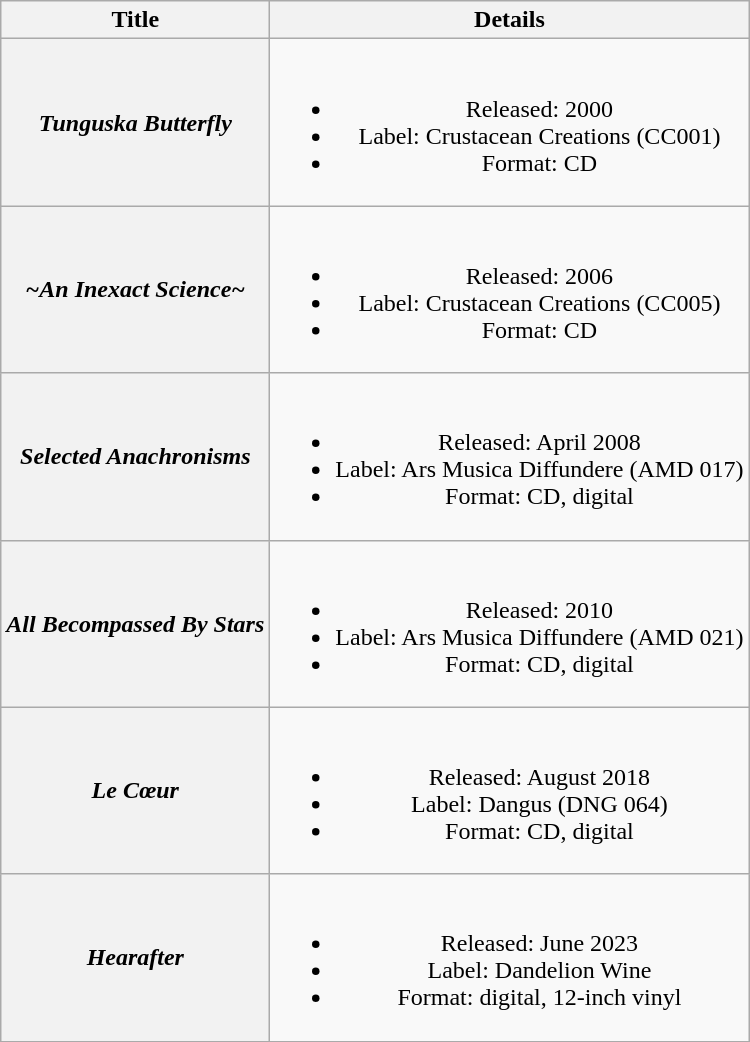<table class="wikitable plainrowheaders" style="text-align:center;" border="1">
<tr>
<th>Title</th>
<th>Details</th>
</tr>
<tr>
<th scope="row"><em>Tunguska Butterfly</em></th>
<td><br><ul><li>Released: 2000</li><li>Label: Crustacean Creations (CC001)</li><li>Format: CD</li></ul></td>
</tr>
<tr>
<th scope="row"><em>~An Inexact Science~</em></th>
<td><br><ul><li>Released: 2006</li><li>Label: Crustacean Creations (CC005)</li><li>Format: CD</li></ul></td>
</tr>
<tr>
<th scope="row"><em>Selected Anachronisms</em></th>
<td><br><ul><li>Released: April 2008</li><li>Label: Ars Musica Diffundere (AMD 017)</li><li>Format: CD, digital</li></ul></td>
</tr>
<tr>
<th scope="row"><em>All Becompassed By Stars</em></th>
<td><br><ul><li>Released: 2010</li><li>Label: Ars Musica Diffundere (AMD 021)</li><li>Format: CD, digital</li></ul></td>
</tr>
<tr>
<th scope="row"><em>Le Cœur</em></th>
<td><br><ul><li>Released: August 2018</li><li>Label: Dangus (DNG 064)</li><li>Format: CD, digital</li></ul></td>
</tr>
<tr>
<th scope="row"><em>Hearafter</em></th>
<td><br><ul><li>Released: June 2023</li><li>Label: Dandelion Wine</li><li>Format: digital, 12-inch vinyl</li></ul></td>
</tr>
</table>
